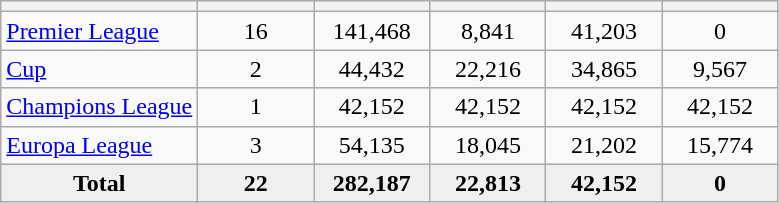<table class="wikitable" style="text-align: center;">
<tr>
<th></th>
<th style="width:70px;"></th>
<th style="width:70px;"></th>
<th style="width:70px;"></th>
<th style="width:70px;"></th>
<th style="width:70px;"></th>
</tr>
<tr>
<td align=left><a href='#'>Premier League</a></td>
<td>16</td>
<td>141,468</td>
<td>8,841</td>
<td>41,203</td>
<td>0</td>
</tr>
<tr>
<td align=left><a href='#'>Cup</a></td>
<td>2</td>
<td>44,432</td>
<td>22,216</td>
<td>34,865</td>
<td>9,567</td>
</tr>
<tr>
<td align=left><a href='#'>Champions League</a></td>
<td>1</td>
<td>42,152</td>
<td>42,152</td>
<td>42,152</td>
<td>42,152</td>
</tr>
<tr>
<td align=left><a href='#'>Europa League</a></td>
<td>3</td>
<td>54,135</td>
<td>18,045</td>
<td>21,202</td>
<td>15,774</td>
</tr>
<tr bgcolor="#EFEFEF">
<td><strong>Total</strong></td>
<td><strong>22</strong></td>
<td><strong>282,187</strong></td>
<td><strong>22,813</strong></td>
<td><strong>42,152</strong></td>
<td><strong>0</strong></td>
</tr>
</table>
